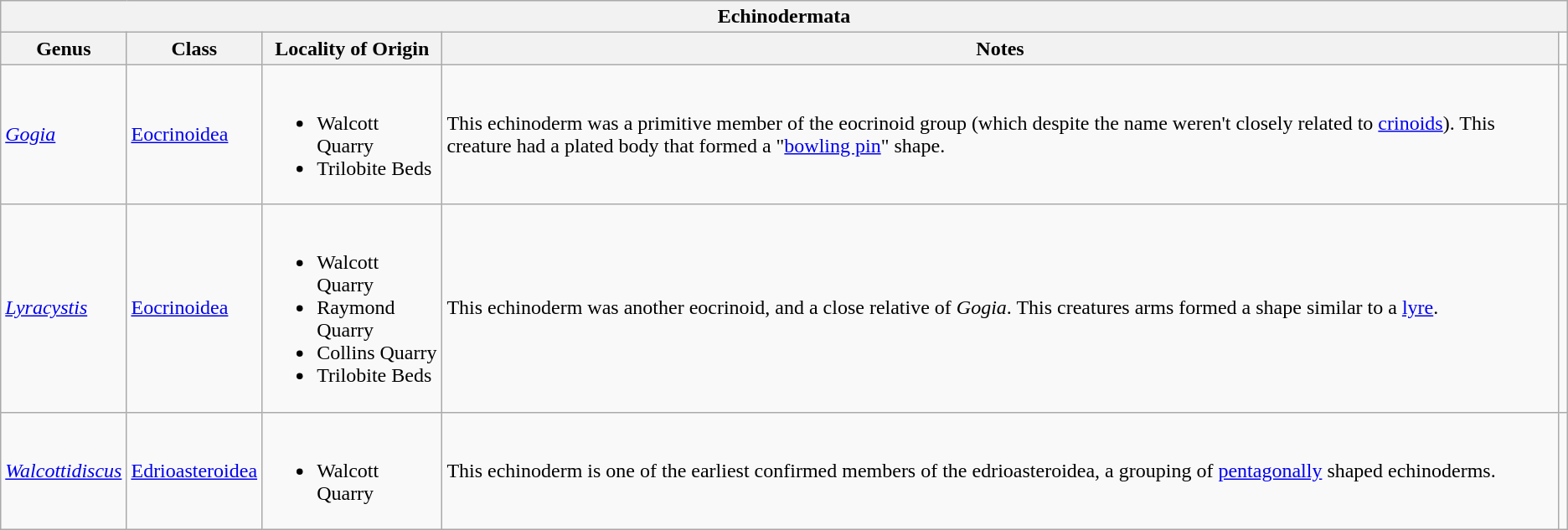<table class="wikitable sortable mw-collapsible">
<tr>
<th colspan="6" align="center">Echinodermata</th>
</tr>
<tr>
<th>Genus</th>
<th>Class</th>
<th>Locality of Origin</th>
<th>Notes</th>
</tr>
<tr>
<td><em><a href='#'>Gogia</a></em></td>
<td><a href='#'>Eocrinoidea</a></td>
<td><br><ul><li>Walcott Quarry</li><li>Trilobite Beds</li></ul></td>
<td>This echinoderm was a primitive member of the eocrinoid group (which despite the name weren't closely related to <a href='#'>crinoids</a>). This creature had a plated body that formed a "<a href='#'>bowling pin</a>" shape.</td>
<td></td>
</tr>
<tr>
<td><em><a href='#'>Lyracystis</a></em></td>
<td><a href='#'>Eocrinoidea</a></td>
<td><br><ul><li>Walcott Quarry</li><li>Raymond Quarry</li><li>Collins Quarry</li><li>Trilobite Beds</li></ul></td>
<td>This echinoderm was another eocrinoid, and a close relative of <em>Gogia</em>. This creatures arms formed a shape similar to a <a href='#'>lyre</a>.</td>
<td></td>
</tr>
<tr>
<td><em><a href='#'>Walcottidiscus</a></em></td>
<td><a href='#'>Edrioasteroidea</a></td>
<td><br><ul><li>Walcott Quarry</li></ul></td>
<td>This echinoderm is one of the earliest confirmed members of the edrioasteroidea, a grouping of <a href='#'>pentagonally</a> shaped echinoderms.</td>
<td></td>
</tr>
</table>
